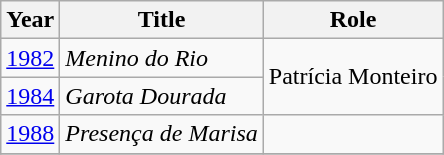<table class="wikitable">
<tr>
<th>Year</th>
<th>Title</th>
<th>Role</th>
</tr>
<tr>
<td><a href='#'>1982</a></td>
<td><em>Menino do Rio</em></td>
<td rowspan="2">Patrícia Monteiro</td>
</tr>
<tr>
<td><a href='#'>1984</a></td>
<td><em>Garota Dourada</em></td>
</tr>
<tr>
<td><a href='#'>1988</a></td>
<td><em>Presença de Marisa</em></td>
<td></td>
</tr>
<tr>
</tr>
</table>
